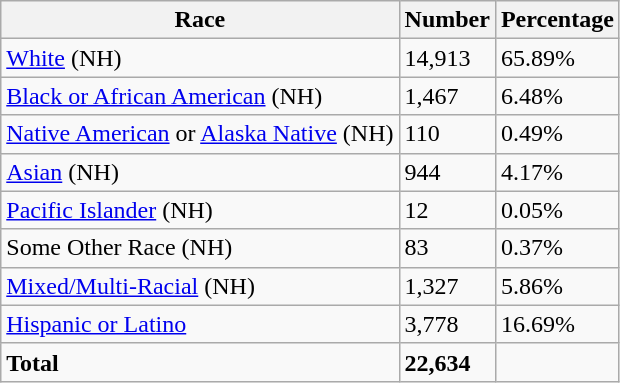<table class="wikitable">
<tr>
<th>Race</th>
<th>Number</th>
<th>Percentage</th>
</tr>
<tr>
<td><a href='#'>White</a> (NH)</td>
<td>14,913</td>
<td>65.89%</td>
</tr>
<tr>
<td><a href='#'>Black or African American</a> (NH)</td>
<td>1,467</td>
<td>6.48%</td>
</tr>
<tr>
<td><a href='#'>Native American</a> or <a href='#'>Alaska Native</a> (NH)</td>
<td>110</td>
<td>0.49%</td>
</tr>
<tr>
<td><a href='#'>Asian</a> (NH)</td>
<td>944</td>
<td>4.17%</td>
</tr>
<tr>
<td><a href='#'>Pacific Islander</a> (NH)</td>
<td>12</td>
<td>0.05%</td>
</tr>
<tr>
<td>Some Other Race (NH)</td>
<td>83</td>
<td>0.37%</td>
</tr>
<tr>
<td><a href='#'>Mixed/Multi-Racial</a> (NH)</td>
<td>1,327</td>
<td>5.86%</td>
</tr>
<tr>
<td><a href='#'>Hispanic or Latino</a></td>
<td>3,778</td>
<td>16.69%</td>
</tr>
<tr>
<td><strong>Total</strong></td>
<td><strong>22,634</strong></td>
<td></td>
</tr>
</table>
